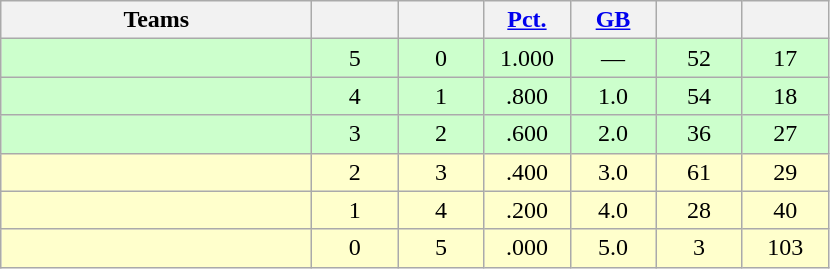<table class="wikitable" style="text-align:center;">
<tr>
<th width=200px>Teams</th>
<th width=50px></th>
<th width=50px></th>
<th width=50px><a href='#'>Pct.</a></th>
<th width=50px><a href='#'>GB</a></th>
<th width=50px></th>
<th width=50px></th>
</tr>
<tr style="background-color:#ccffcc">
<td align=left></td>
<td>5</td>
<td>0</td>
<td>1.000</td>
<td>—</td>
<td>52</td>
<td>17</td>
</tr>
<tr style="background-color:#ccffcc">
<td align=left></td>
<td>4</td>
<td>1</td>
<td>.800</td>
<td>1.0</td>
<td>54</td>
<td>18</td>
</tr>
<tr style="background-color:#ccffcc">
<td align=left></td>
<td>3</td>
<td>2</td>
<td>.600</td>
<td>2.0</td>
<td>36</td>
<td>27</td>
</tr>
<tr style="background-color:#ffffcc">
<td align=left></td>
<td>2</td>
<td>3</td>
<td>.400</td>
<td>3.0</td>
<td>61</td>
<td>29</td>
</tr>
<tr style="background-color:#ffffcc">
<td align=left></td>
<td>1</td>
<td>4</td>
<td>.200</td>
<td>4.0</td>
<td>28</td>
<td>40</td>
</tr>
<tr style="background-color:#ffffcc">
<td align=left></td>
<td>0</td>
<td>5</td>
<td>.000</td>
<td>5.0</td>
<td>3</td>
<td>103</td>
</tr>
</table>
